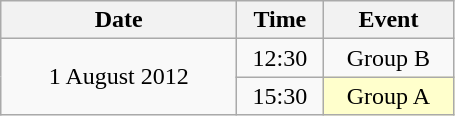<table class = "wikitable" style="text-align:center;">
<tr>
<th width=150>Date</th>
<th width=50>Time</th>
<th width=80>Event</th>
</tr>
<tr>
<td rowspan=2>1 August 2012</td>
<td>12:30</td>
<td>Group B</td>
</tr>
<tr>
<td>15:30</td>
<td bgcolor=ffffcc>Group A</td>
</tr>
</table>
